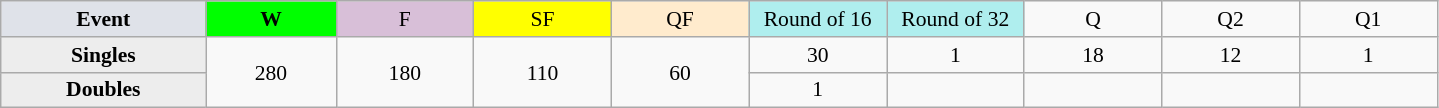<table class=wikitable style=font-size:90%;text-align:center>
<tr>
<td style="width:130px; background:#dfe2e9;"><strong>Event</strong></td>
<td style="width:80px; background:lime;"><strong>W</strong></td>
<td style="width:85px; background:thistle;">F</td>
<td style="width:85px; background:#ff0;">SF</td>
<td style="width:85px; background:#ffebcd;">QF</td>
<td style="width:85px; background:#afeeee;">Round of 16</td>
<td style="width:85px; background:#afeeee;">Round of 32</td>
<td width=85>Q</td>
<td width=85>Q2</td>
<td width=85>Q1</td>
</tr>
<tr>
<th style="background:#ededed;">Singles</th>
<td rowspan=2>280</td>
<td rowspan=2>180</td>
<td rowspan=2>110</td>
<td rowspan=2>60</td>
<td>30</td>
<td>1</td>
<td>18</td>
<td>12</td>
<td>1</td>
</tr>
<tr>
<th style="background:#ededed;">Doubles</th>
<td>1</td>
<td></td>
<td></td>
<td></td>
<td></td>
</tr>
</table>
